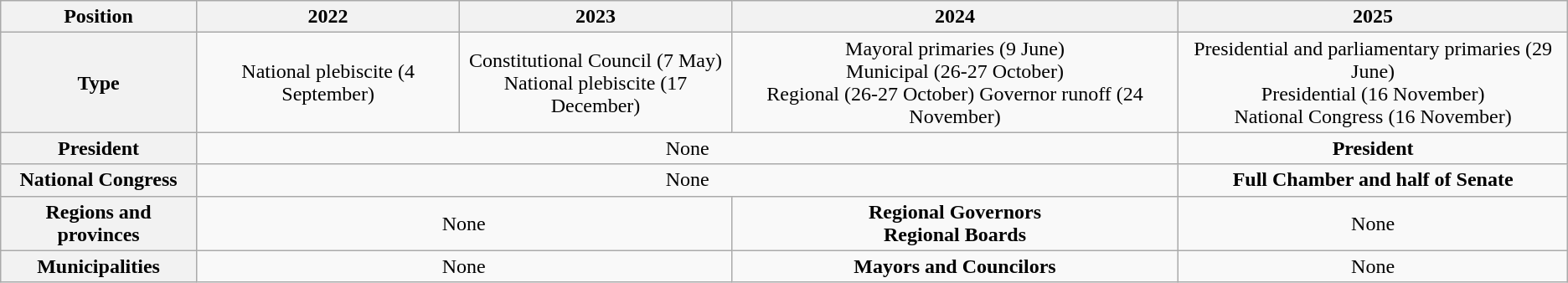<table class=wikitable style="text-align:center;">
<tr>
<th>Position</th>
<th>2022</th>
<th>2023</th>
<th>2024</th>
<th>2025</th>
</tr>
<tr>
<th>Type</th>
<td>National plebiscite (4 September)</td>
<td>Constitutional Council (7 May)<br>National plebiscite (17 December)</td>
<td>Mayoral primaries (9 June)<br>Municipal (26-27 October)<br>Regional (26-27 October)
Governor runoff (24 November)</td>
<td>Presidential and parliamentary primaries (29 June)<br>Presidential (16 November)<br>National Congress (16 November)</td>
</tr>
<tr>
<th>President</th>
<td colspan="3">None</td>
<td><strong>President</strong></td>
</tr>
<tr>
<th>National Congress</th>
<td colspan="3">None</td>
<td><strong>Full Chamber and half of Senate</strong></td>
</tr>
<tr>
<th>Regions and provinces</th>
<td colspan="2">None</td>
<td><strong>Regional Governors</strong><br><strong>Regional Boards</strong></td>
<td>None</td>
</tr>
<tr>
<th>Municipalities</th>
<td colspan="2">None</td>
<td><strong>Mayors and Councilors</strong></td>
<td>None</td>
</tr>
</table>
